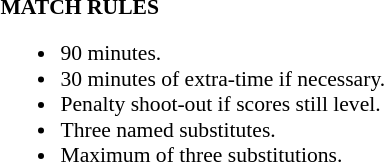<table style="width:100%; font-size:90%;">
<tr>
<td style="width:50%; vertical-align:top;"><br><strong>MATCH RULES</strong><ul><li>90 minutes.</li><li>30 minutes of extra-time if necessary.</li><li>Penalty shoot-out if scores still level.</li><li>Three named substitutes.</li><li>Maximum of three substitutions.</li></ul></td>
</tr>
</table>
